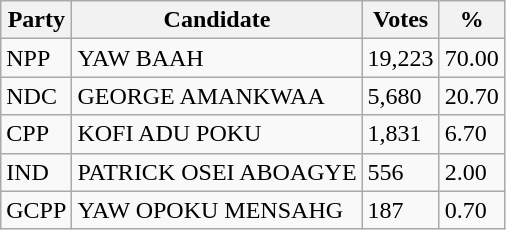<table class="wikitable">
<tr>
<th><strong>Party</strong></th>
<th><strong>Candidate</strong></th>
<th><strong>Votes</strong></th>
<th><strong>%</strong></th>
</tr>
<tr>
<td>NPP</td>
<td>YAW BAAH</td>
<td>19,223</td>
<td>70.00</td>
</tr>
<tr>
<td>NDC</td>
<td>GEORGE AMANKWAA</td>
<td>5,680</td>
<td>20.70</td>
</tr>
<tr>
<td>CPP</td>
<td>KOFI ADU POKU</td>
<td>1,831</td>
<td>6.70</td>
</tr>
<tr>
<td>IND</td>
<td>PATRICK OSEI ABOAGYE</td>
<td>556</td>
<td>2.00</td>
</tr>
<tr>
<td>GCPP</td>
<td>YAW OPOKU MENSAHG</td>
<td>187</td>
<td>0.70</td>
</tr>
</table>
